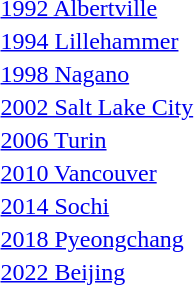<table>
<tr valign="top">
<td><a href='#'>1992 Albertville</a><br></td>
<td></td>
<td></td>
<td></td>
</tr>
<tr valign="top">
<td><a href='#'>1994 Lillehammer</a><br></td>
<td></td>
<td></td>
<td></td>
</tr>
<tr valign="top">
<td><a href='#'>1998 Nagano</a><br></td>
<td></td>
<td></td>
<td></td>
</tr>
<tr valign="top">
<td><a href='#'>2002 Salt Lake City</a><br></td>
<td></td>
<td></td>
<td></td>
</tr>
<tr valign="top">
<td><a href='#'>2006 Turin</a><br></td>
<td></td>
<td></td>
<td></td>
</tr>
<tr valign="top">
<td><a href='#'>2010 Vancouver</a><br></td>
<td></td>
<td></td>
<td></td>
</tr>
<tr valign="top">
<td><a href='#'>2014 Sochi</a><br></td>
<td></td>
<td></td>
<td></td>
</tr>
<tr valign="top">
<td><a href='#'>2018 Pyeongchang</a><br></td>
<td></td>
<td></td>
<td></td>
</tr>
<tr>
<td><a href='#'>2022 Beijing</a> <br></td>
<td></td>
<td></td>
<td></td>
</tr>
<tr>
</tr>
</table>
